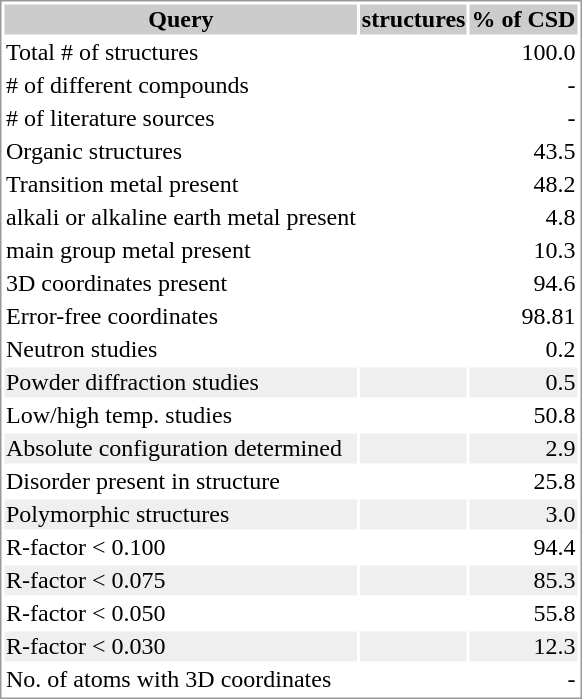<table border="0" style="border: 1px solid #999; background-color:#FFFFFF">
<tr align="center" bgcolor="#CCCCCC">
<th>Query</th>
<th>structures</th>
<th>% of CSD</th>
</tr>
<tr align="right">
<td align="left">Total # of structures</td>
<td></td>
<td>100.0</td>
</tr>
<tr -bgcolor="#EFEFEF" align="right">
<td align="left"># of different compounds</td>
<td></td>
<td>-</td>
</tr>
<tr align="right">
<td align="left"># of literature sources</td>
<td></td>
<td>-</td>
</tr>
<tr -bgcolor="#EFEFEF" align="right">
<td align="left">Organic structures</td>
<td></td>
<td>43.5</td>
</tr>
<tr align="right">
<td align="left">Transition metal present</td>
<td></td>
<td>48.2</td>
</tr>
<tr -bgcolor="#EFEFEF" align="right">
<td align="left">alkali or alkaline earth metal present</td>
<td></td>
<td>4.8</td>
</tr>
<tr align="right">
<td align="left">main group metal present</td>
<td></td>
<td>10.3</td>
</tr>
<tr -bgcolor="#EFEFEF" align="right">
<td align="left">3D coordinates present</td>
<td></td>
<td>94.6</td>
</tr>
<tr align="right">
<td align="left">Error-free coordinates</td>
<td></td>
<td>98.81</td>
</tr>
<tr align="right">
<td align="left">Neutron studies</td>
<td></td>
<td>0.2</td>
</tr>
<tr - align="right" bgcolor="#EFEFEF">
<td align="left">Powder diffraction studies</td>
<td></td>
<td>0.5</td>
</tr>
<tr align="right">
<td align="left">Low/high temp. studies</td>
<td></td>
<td>50.8</td>
</tr>
<tr - align="right" bgcolor="#EFEFEF">
<td align="left">Absolute configuration determined</td>
<td></td>
<td>2.9</td>
</tr>
<tr align="right">
<td align="left">Disorder present in structure</td>
<td></td>
<td>25.8</td>
</tr>
<tr - align="right" bgcolor="#EFEFEF">
<td align="left">Polymorphic structures</td>
<td></td>
<td>3.0</td>
</tr>
<tr align="right">
<td align="left">R-factor < 0.100</td>
<td></td>
<td>94.4</td>
</tr>
<tr - align="right" bgcolor="#EFEFEF">
<td align="left">R-factor < 0.075</td>
<td></td>
<td>85.3</td>
</tr>
<tr align="right">
<td align="left">R-factor < 0.050</td>
<td></td>
<td>55.8</td>
</tr>
<tr - align="right" bgcolor="#EFEFEF">
<td align="left">R-factor < 0.030</td>
<td></td>
<td>12.3</td>
</tr>
<tr align="right">
<td align="left">No. of atoms with 3D coordinates</td>
<td></td>
<td>-</td>
</tr>
</table>
